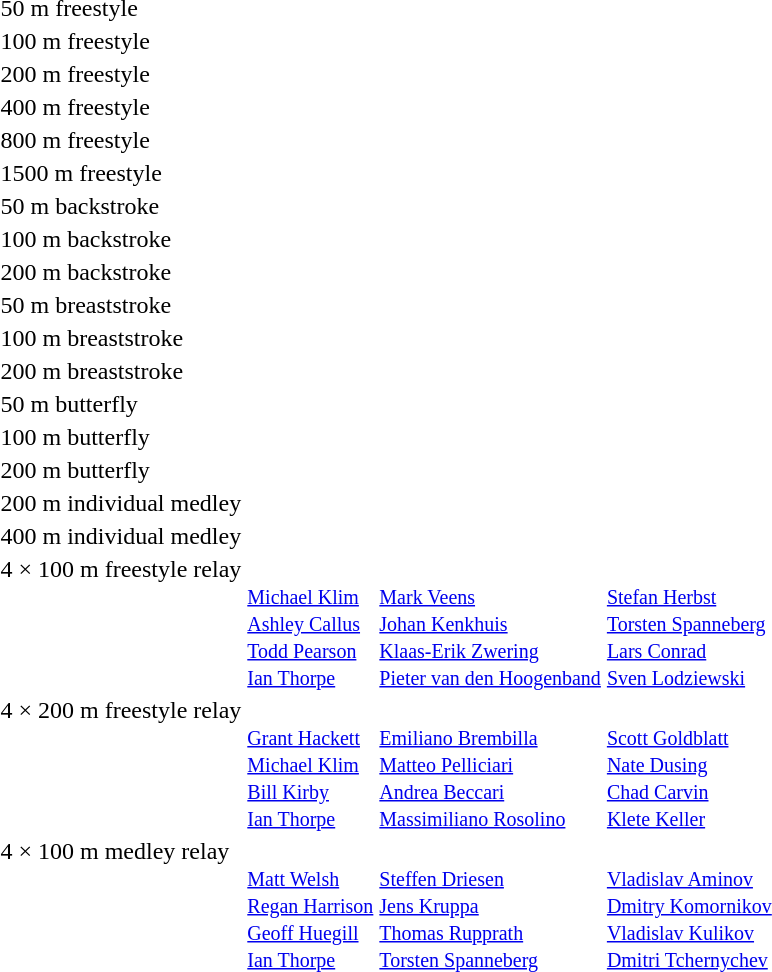<table>
<tr valign="top">
<td rowspan=2>50 m freestyle</td>
<td rowspan=2></td>
<td rowspan=2></td>
<td></td>
</tr>
<tr>
<td></td>
</tr>
<tr valign="top">
<td>100 m freestyle</td>
<td></td>
<td></td>
<td></td>
</tr>
<tr valign="top">
<td>200 m freestyle</td>
<td></td>
<td></td>
<td></td>
</tr>
<tr valign="top">
<td>400 m freestyle</td>
<td></td>
<td></td>
<td></td>
</tr>
<tr valign="top">
<td>800 m freestyle</td>
<td></td>
<td></td>
<td></td>
</tr>
<tr valign="top">
<td>1500 m freestyle</td>
<td></td>
<td></td>
<td></td>
</tr>
<tr valign="top">
<td>50 m backstroke</td>
<td></td>
<td></td>
<td></td>
</tr>
<tr valign="top">
<td>100 m backstroke</td>
<td></td>
<td></td>
<td></td>
</tr>
<tr valign="top">
<td>200 m backstroke</td>
<td></td>
<td></td>
<td></td>
</tr>
<tr valign="top">
<td>50 m breaststroke</td>
<td></td>
<td></td>
<td></td>
</tr>
<tr valign="top">
<td>100 m breaststroke</td>
<td></td>
<td></td>
<td></td>
</tr>
<tr valign="top">
<td>200 m breaststroke</td>
<td></td>
<td></td>
<td></td>
</tr>
<tr valign="top">
<td>50 m butterfly</td>
<td></td>
<td></td>
<td></td>
</tr>
<tr valign="top">
<td>100 m butterfly</td>
<td></td>
<td></td>
<td></td>
</tr>
<tr valign="top">
<td>200 m butterfly</td>
<td></td>
<td></td>
<td></td>
</tr>
<tr valign="top">
<td>200 m individual medley</td>
<td></td>
<td></td>
<td></td>
</tr>
<tr valign="top">
<td>400 m individual medley</td>
<td></td>
<td></td>
<td></td>
</tr>
<tr valign="top">
<td>4 × 100 m freestyle relay</td>
<td><br><small><a href='#'>Michael Klim</a><br><a href='#'>Ashley Callus</a><br><a href='#'>Todd Pearson</a><br><a href='#'>Ian Thorpe</a></small></td>
<td><br><small><a href='#'>Mark Veens</a><br><a href='#'>Johan Kenkhuis</a><br><a href='#'>Klaas-Erik Zwering</a><br><a href='#'>Pieter van den Hoogenband</a></small></td>
<td><br><small><a href='#'>Stefan Herbst</a><br><a href='#'>Torsten Spanneberg</a><br><a href='#'>Lars Conrad</a><br><a href='#'>Sven Lodziewski</a></small></td>
</tr>
<tr valign="top">
<td>4 × 200 m freestyle relay</td>
<td><br><small><a href='#'>Grant Hackett</a><br><a href='#'>Michael Klim</a><br><a href='#'>Bill Kirby</a><br><a href='#'>Ian Thorpe</a></small></td>
<td><br><small><a href='#'>Emiliano Brembilla</a><br><a href='#'>Matteo Pelliciari</a><br><a href='#'>Andrea Beccari</a><br><a href='#'>Massimiliano Rosolino</a></small></td>
<td><br><small><a href='#'>Scott Goldblatt</a><br><a href='#'>Nate Dusing</a><br><a href='#'>Chad Carvin</a><br><a href='#'>Klete Keller</a></small></td>
</tr>
<tr valign="top">
<td>4 × 100 m medley relay</td>
<td><br><small><a href='#'>Matt Welsh</a><br><a href='#'>Regan Harrison</a><br><a href='#'>Geoff Huegill</a><br><a href='#'>Ian Thorpe</a></small></td>
<td><br><small><a href='#'>Steffen Driesen</a><br><a href='#'>Jens Kruppa</a><br><a href='#'>Thomas Rupprath</a><br><a href='#'>Torsten Spanneberg</a></small></td>
<td><br><small><a href='#'>Vladislav Aminov</a><br><a href='#'>Dmitry Komornikov</a><br><a href='#'>Vladislav Kulikov</a><br><a href='#'>Dmitri Tchernychev</a></small></td>
</tr>
</table>
